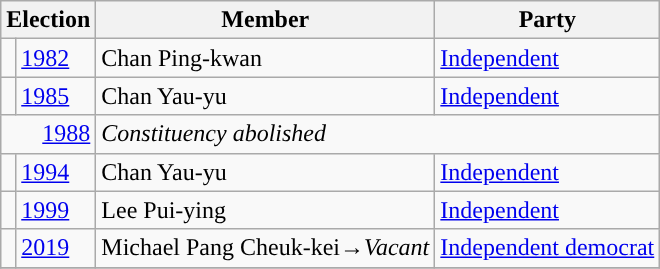<table class="wikitable">
<tr>
<th colspan="2">Election</th>
<th>Member</th>
<th>Party</th>
</tr>
<tr>
<td style="background-color: "></td>
<td><a href='#'>1982</a></td>
<td>Chan Ping-kwan</td>
<td><a href='#'>Independent</a></td>
</tr>
<tr>
<td style="background-color: "></td>
<td><a href='#'>1985</a></td>
<td>Chan Yau-yu</td>
<td><a href='#'>Independent</a></td>
</tr>
<tr>
<td align=right colspan=2><a href='#'>1988</a></td>
<td colspan=2><em>Constituency abolished</em></td>
</tr>
<tr>
<td style="background-color: "></td>
<td><a href='#'>1994</a></td>
<td>Chan Yau-yu</td>
<td><a href='#'>Independent</a></td>
</tr>
<tr>
<td style="background-color: "></td>
<td><a href='#'>1999</a></td>
<td>Lee Pui-ying</td>
<td><a href='#'>Independent</a></td>
</tr>
<tr>
<td style="background-color: "></td>
<td><a href='#'>2019</a></td>
<td>Michael Pang Cheuk-kei→<em>Vacant</em></td>
<td><a href='#'>Independent democrat</a></td>
</tr>
<tr>
</tr>
</table>
